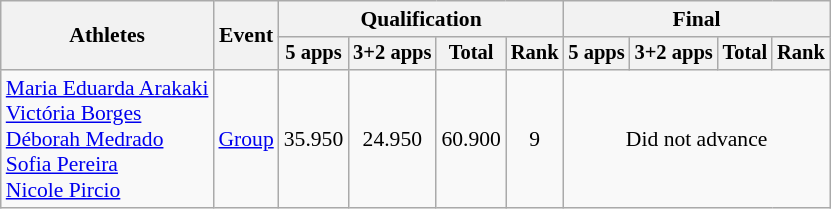<table class="wikitable" style="text-align:center; font-size:90%">
<tr>
<th rowspan="2">Athletes</th>
<th rowspan="2">Event</th>
<th colspan="4">Qualification</th>
<th colspan="4">Final</th>
</tr>
<tr style="font-size:95%">
<th>5 apps</th>
<th>3+2 apps</th>
<th>Total</th>
<th>Rank</th>
<th>5 apps</th>
<th>3+2 apps</th>
<th>Total</th>
<th>Rank</th>
</tr>
<tr>
<td align=left><a href='#'>Maria Eduarda Arakaki</a><br><a href='#'>Victória Borges</a><br><a href='#'>Déborah Medrado</a><br><a href='#'>Sofia Pereira</a><br><a href='#'>Nicole Pircio</a></td>
<td align=left><a href='#'>Group</a></td>
<td>35.950</td>
<td>24.950</td>
<td>60.900</td>
<td>9</td>
<td colspan=4>Did not advance</td>
</tr>
</table>
